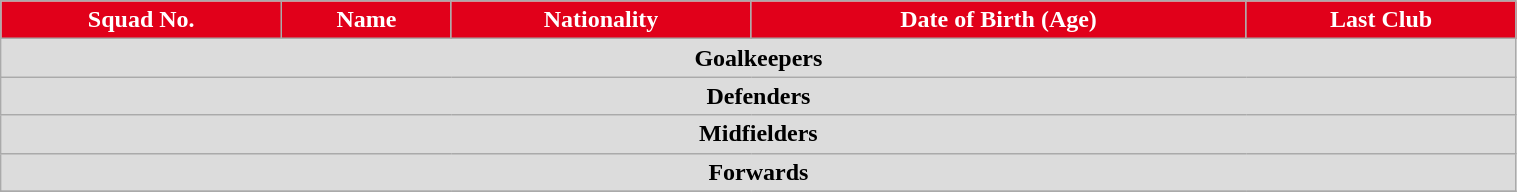<table class="wikitable" style="text-align:center; font-size:100%; width:80%;">
<tr>
<th style="background:#e1001a; color:white; text-align:center;">Squad No.</th>
<th style="background:#e1001a; color:white; text-align:center;">Name</th>
<th style="background:#e1001a; color:white; text-align:center;">Nationality</th>
<th style="background:#e1001a; color:white; text-align:center;">Date of Birth (Age)</th>
<th style="background:#e1001a; color:white; text-align:center;">Last Club</th>
</tr>
<tr>
<th colspan="6" style="background:#dcdcdc; text-align:center">Goalkeepers</th>
</tr>
<tr>
<th colspan="6" style="background:#dcdcdc; text-align:center">Defenders</th>
</tr>
<tr>
<th colspan="6" style="background:#dcdcdc; text-align:center">Midfielders</th>
</tr>
<tr>
<th colspan="6" style="background:#dcdcdc; text-align:center">Forwards</th>
</tr>
<tr>
</tr>
</table>
